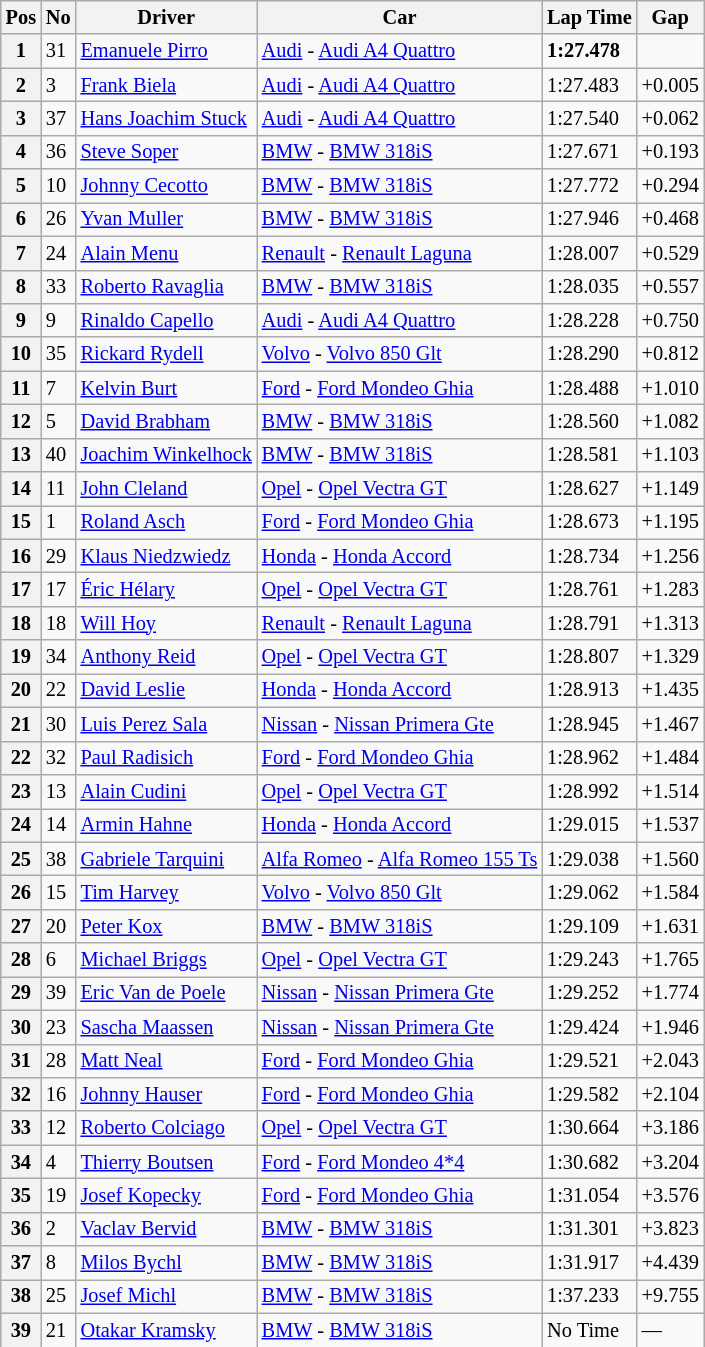<table class="wikitable" style="font-size: 85%;">
<tr>
<th>Pos</th>
<th>No</th>
<th>Driver</th>
<th>Car</th>
<th>Lap Time</th>
<th>Gap</th>
</tr>
<tr>
<th>1</th>
<td>31</td>
<td> <a href='#'>Emanuele Pirro</a></td>
<td><a href='#'>Audi</a> - <a href='#'>Audi A4 Quattro</a></td>
<td><strong>1:27.478</strong></td>
<td></td>
</tr>
<tr>
<th>2</th>
<td>3</td>
<td> <a href='#'>Frank Biela</a></td>
<td><a href='#'>Audi</a> - <a href='#'>Audi A4 Quattro</a></td>
<td>1:27.483</td>
<td>+0.005</td>
</tr>
<tr>
<th>3</th>
<td>37</td>
<td> <a href='#'>Hans Joachim Stuck</a></td>
<td><a href='#'>Audi</a> - <a href='#'>Audi A4 Quattro</a></td>
<td>1:27.540</td>
<td>+0.062</td>
</tr>
<tr>
<th>4</th>
<td>36</td>
<td> <a href='#'>Steve Soper</a></td>
<td><a href='#'>BMW</a> - <a href='#'>BMW 318iS</a></td>
<td>1:27.671</td>
<td>+0.193</td>
</tr>
<tr>
<th>5</th>
<td>10</td>
<td> <a href='#'>Johnny Cecotto</a></td>
<td><a href='#'>BMW</a> - <a href='#'>BMW 318iS</a></td>
<td>1:27.772</td>
<td>+0.294</td>
</tr>
<tr>
<th>6</th>
<td>26</td>
<td> <a href='#'>Yvan Muller</a></td>
<td><a href='#'>BMW</a> - <a href='#'>BMW 318iS</a></td>
<td>1:27.946</td>
<td>+0.468</td>
</tr>
<tr>
<th>7</th>
<td>24</td>
<td> <a href='#'>Alain Menu</a></td>
<td><a href='#'>Renault</a> - <a href='#'>Renault Laguna</a></td>
<td>1:28.007</td>
<td>+0.529</td>
</tr>
<tr>
<th>8</th>
<td>33</td>
<td> <a href='#'>Roberto Ravaglia</a></td>
<td><a href='#'>BMW</a> - <a href='#'>BMW 318iS</a></td>
<td>1:28.035</td>
<td>+0.557</td>
</tr>
<tr>
<th>9</th>
<td>9</td>
<td> <a href='#'>Rinaldo Capello</a></td>
<td><a href='#'>Audi</a> - <a href='#'>Audi A4 Quattro</a></td>
<td>1:28.228</td>
<td>+0.750</td>
</tr>
<tr>
<th>10</th>
<td>35</td>
<td> <a href='#'>Rickard Rydell</a></td>
<td><a href='#'>Volvo</a> - <a href='#'>Volvo 850 Glt</a></td>
<td>1:28.290</td>
<td>+0.812</td>
</tr>
<tr>
<th>11</th>
<td>7</td>
<td> <a href='#'>Kelvin Burt</a></td>
<td><a href='#'>Ford</a> - <a href='#'>Ford Mondeo Ghia</a></td>
<td>1:28.488</td>
<td>+1.010</td>
</tr>
<tr>
<th>12</th>
<td>5</td>
<td> <a href='#'>David Brabham</a></td>
<td><a href='#'>BMW</a> - <a href='#'>BMW 318iS</a></td>
<td>1:28.560</td>
<td>+1.082</td>
</tr>
<tr>
<th>13</th>
<td>40</td>
<td> <a href='#'>Joachim Winkelhock</a></td>
<td><a href='#'>BMW</a> - <a href='#'>BMW 318iS</a></td>
<td>1:28.581</td>
<td>+1.103</td>
</tr>
<tr>
<th>14</th>
<td>11</td>
<td> <a href='#'>John Cleland</a></td>
<td><a href='#'>Opel</a> - <a href='#'>Opel Vectra GT</a></td>
<td>1:28.627</td>
<td>+1.149</td>
</tr>
<tr>
<th>15</th>
<td>1</td>
<td> <a href='#'>Roland Asch</a></td>
<td><a href='#'>Ford</a> - <a href='#'>Ford Mondeo Ghia</a></td>
<td>1:28.673</td>
<td>+1.195</td>
</tr>
<tr>
<th>16</th>
<td>29</td>
<td> <a href='#'>Klaus Niedzwiedz</a></td>
<td><a href='#'>Honda</a> - <a href='#'>Honda Accord</a></td>
<td>1:28.734</td>
<td>+1.256</td>
</tr>
<tr>
<th>17</th>
<td>17</td>
<td> <a href='#'>Éric Hélary</a></td>
<td><a href='#'>Opel</a> - <a href='#'>Opel Vectra GT</a></td>
<td>1:28.761</td>
<td>+1.283</td>
</tr>
<tr>
<th>18</th>
<td>18</td>
<td> <a href='#'>Will Hoy</a></td>
<td><a href='#'>Renault</a> - <a href='#'>Renault Laguna</a></td>
<td>1:28.791</td>
<td>+1.313</td>
</tr>
<tr>
<th>19</th>
<td>34</td>
<td> <a href='#'>Anthony Reid</a></td>
<td><a href='#'>Opel</a> - <a href='#'>Opel Vectra GT</a></td>
<td>1:28.807</td>
<td>+1.329</td>
</tr>
<tr>
<th>20</th>
<td>22</td>
<td> <a href='#'>David Leslie</a></td>
<td><a href='#'>Honda</a> - <a href='#'>Honda Accord</a></td>
<td>1:28.913</td>
<td>+1.435</td>
</tr>
<tr>
<th>21</th>
<td>30</td>
<td> <a href='#'>Luis Perez Sala</a></td>
<td><a href='#'>Nissan</a> - <a href='#'>Nissan Primera Gte</a></td>
<td>1:28.945</td>
<td>+1.467</td>
</tr>
<tr>
<th>22</th>
<td>32</td>
<td> <a href='#'>Paul Radisich</a></td>
<td><a href='#'>Ford</a> - <a href='#'>Ford Mondeo Ghia</a></td>
<td>1:28.962</td>
<td>+1.484</td>
</tr>
<tr>
<th>23</th>
<td>13</td>
<td> <a href='#'>Alain Cudini</a></td>
<td><a href='#'>Opel</a> - <a href='#'>Opel Vectra GT</a></td>
<td>1:28.992</td>
<td>+1.514</td>
</tr>
<tr>
<th>24</th>
<td>14</td>
<td> <a href='#'>Armin Hahne</a></td>
<td><a href='#'>Honda</a> - <a href='#'>Honda Accord</a></td>
<td>1:29.015</td>
<td>+1.537</td>
</tr>
<tr>
<th>25</th>
<td>38</td>
<td> <a href='#'>Gabriele Tarquini</a></td>
<td><a href='#'>Alfa Romeo</a> - <a href='#'>Alfa Romeo 155 Ts</a></td>
<td>1:29.038</td>
<td>+1.560</td>
</tr>
<tr>
<th>26</th>
<td>15</td>
<td> <a href='#'>Tim Harvey</a></td>
<td><a href='#'>Volvo</a> - <a href='#'>Volvo 850 Glt</a></td>
<td>1:29.062</td>
<td>+1.584</td>
</tr>
<tr>
<th>27</th>
<td>20</td>
<td> <a href='#'>Peter Kox</a></td>
<td><a href='#'>BMW</a> - <a href='#'>BMW 318iS</a></td>
<td>1:29.109</td>
<td>+1.631</td>
</tr>
<tr>
<th>28</th>
<td>6</td>
<td> <a href='#'>Michael Briggs</a></td>
<td><a href='#'>Opel</a> - <a href='#'>Opel Vectra GT</a></td>
<td>1:29.243</td>
<td>+1.765</td>
</tr>
<tr>
<th>29</th>
<td>39</td>
<td> <a href='#'>Eric Van de Poele</a></td>
<td><a href='#'>Nissan</a> - <a href='#'>Nissan Primera Gte</a></td>
<td>1:29.252</td>
<td>+1.774</td>
</tr>
<tr>
<th>30</th>
<td>23</td>
<td> <a href='#'>Sascha Maassen</a></td>
<td><a href='#'>Nissan</a> - <a href='#'>Nissan Primera Gte</a></td>
<td>1:29.424</td>
<td>+1.946</td>
</tr>
<tr>
<th>31</th>
<td>28</td>
<td> <a href='#'>Matt Neal</a></td>
<td><a href='#'>Ford</a> - <a href='#'>Ford Mondeo Ghia</a></td>
<td>1:29.521</td>
<td>+2.043</td>
</tr>
<tr>
<th>32</th>
<td>16</td>
<td> <a href='#'>Johnny Hauser</a></td>
<td><a href='#'>Ford</a> - <a href='#'>Ford Mondeo Ghia</a></td>
<td>1:29.582</td>
<td>+2.104</td>
</tr>
<tr>
<th>33</th>
<td>12</td>
<td> <a href='#'>Roberto Colciago</a></td>
<td><a href='#'>Opel</a> - <a href='#'>Opel Vectra GT</a></td>
<td>1:30.664</td>
<td>+3.186</td>
</tr>
<tr>
<th>34</th>
<td>4</td>
<td> <a href='#'>Thierry Boutsen</a></td>
<td><a href='#'>Ford</a> - <a href='#'>Ford Mondeo 4*4</a></td>
<td>1:30.682</td>
<td>+3.204</td>
</tr>
<tr>
<th>35</th>
<td>19</td>
<td> <a href='#'>Josef Kopecky</a></td>
<td><a href='#'>Ford</a> - <a href='#'>Ford Mondeo Ghia</a></td>
<td>1:31.054</td>
<td>+3.576</td>
</tr>
<tr>
<th>36</th>
<td>2</td>
<td> <a href='#'>Vaclav Bervid</a></td>
<td><a href='#'>BMW</a> - <a href='#'>BMW 318iS</a></td>
<td>1:31.301</td>
<td>+3.823</td>
</tr>
<tr>
<th>37</th>
<td>8</td>
<td> <a href='#'>Milos Bychl</a></td>
<td><a href='#'>BMW</a> - <a href='#'>BMW 318iS</a></td>
<td>1:31.917</td>
<td>+4.439</td>
</tr>
<tr>
<th>38</th>
<td>25</td>
<td> <a href='#'>Josef Michl</a></td>
<td><a href='#'>BMW</a> - <a href='#'>BMW 318iS</a></td>
<td>1:37.233</td>
<td>+9.755</td>
</tr>
<tr>
<th>39</th>
<td>21</td>
<td> <a href='#'>Otakar Kramsky</a></td>
<td><a href='#'>BMW</a> - <a href='#'>BMW 318iS</a></td>
<td>No Time</td>
<td>—</td>
</tr>
<tr>
</tr>
</table>
